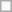<table class="wikitable floatright">
<tr>
<td></td>
</tr>
</table>
